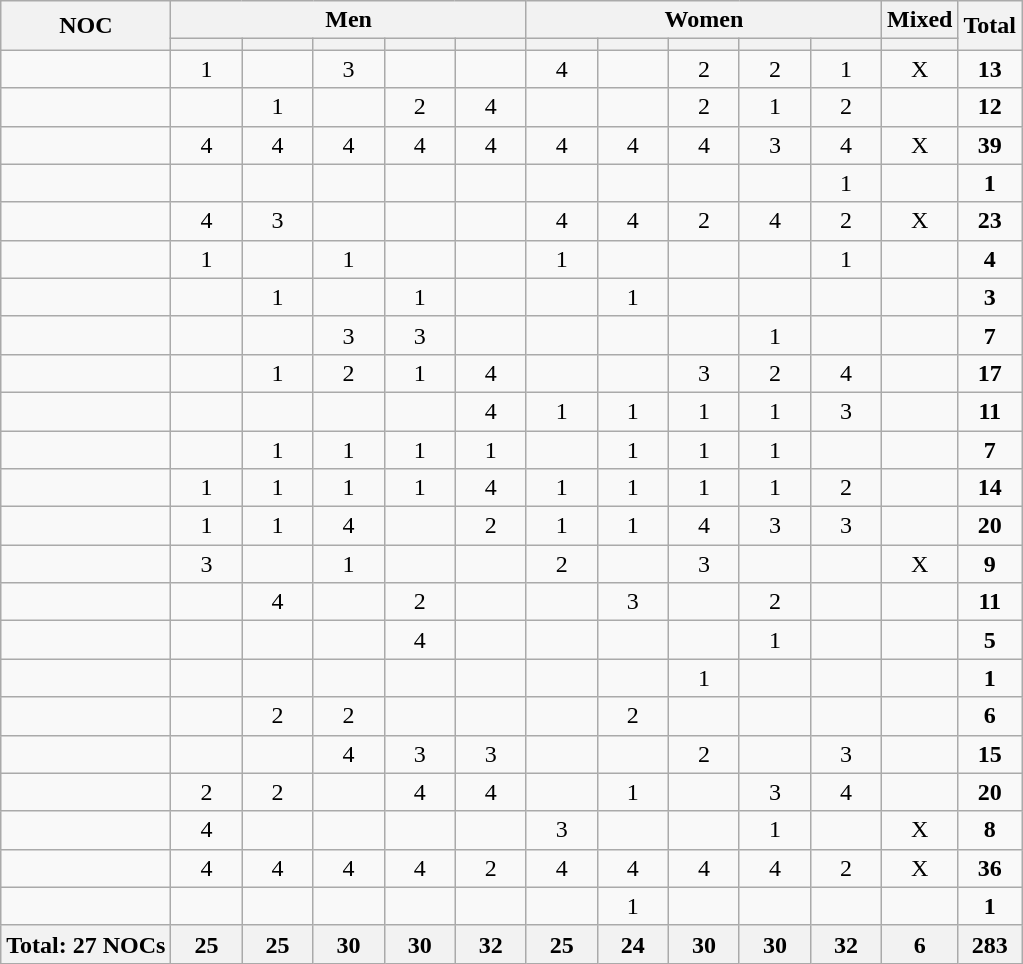<table class="wikitable sortable" style="text-align:center;">
<tr>
<th rowspan="2" align="center">NOC</th>
<th colspan="5">Men</th>
<th colspan="5">Women</th>
<th>Mixed</th>
<th rowspan="2">Total</th>
</tr>
<tr>
<th width="40"></th>
<th width="40"></th>
<th width="40"></th>
<th width="40"></th>
<th width="40"></th>
<th width="40"></th>
<th width="40"></th>
<th width="40"></th>
<th width="40"></th>
<th width="40"></th>
<th width="40"></th>
</tr>
<tr>
<td align="left"></td>
<td>1</td>
<td></td>
<td>3</td>
<td></td>
<td></td>
<td>4</td>
<td></td>
<td>2</td>
<td>2</td>
<td>1</td>
<td>X</td>
<td><strong>13</strong></td>
</tr>
<tr>
<td align="left"></td>
<td></td>
<td>1</td>
<td></td>
<td>2</td>
<td>4</td>
<td></td>
<td></td>
<td>2</td>
<td>1</td>
<td>2</td>
<td></td>
<td><strong>12</strong></td>
</tr>
<tr>
<td align="left"></td>
<td>4</td>
<td>4</td>
<td>4</td>
<td>4</td>
<td>4</td>
<td>4</td>
<td>4</td>
<td>4</td>
<td>3</td>
<td>4</td>
<td>X</td>
<td><strong>39</strong></td>
</tr>
<tr>
<td align="left"></td>
<td></td>
<td></td>
<td></td>
<td></td>
<td></td>
<td></td>
<td></td>
<td></td>
<td></td>
<td>1</td>
<td></td>
<td><strong>1</strong></td>
</tr>
<tr>
<td align="left"></td>
<td>4</td>
<td>3</td>
<td></td>
<td></td>
<td></td>
<td>4</td>
<td>4</td>
<td>2</td>
<td>4</td>
<td>2</td>
<td>X</td>
<td><strong>23</strong></td>
</tr>
<tr>
<td align="left"></td>
<td>1</td>
<td></td>
<td>1</td>
<td></td>
<td></td>
<td>1</td>
<td></td>
<td></td>
<td></td>
<td>1</td>
<td></td>
<td><strong>4</strong></td>
</tr>
<tr>
<td align="left"></td>
<td></td>
<td>1</td>
<td></td>
<td>1</td>
<td></td>
<td></td>
<td>1</td>
<td></td>
<td></td>
<td></td>
<td></td>
<td><strong>3</strong></td>
</tr>
<tr>
<td align="left"></td>
<td></td>
<td></td>
<td>3</td>
<td>3</td>
<td></td>
<td></td>
<td></td>
<td></td>
<td>1</td>
<td></td>
<td></td>
<td><strong>7</strong></td>
</tr>
<tr>
<td align="left"></td>
<td></td>
<td>1</td>
<td>2</td>
<td>1</td>
<td>4</td>
<td></td>
<td></td>
<td>3</td>
<td>2</td>
<td>4</td>
<td></td>
<td><strong>17</strong></td>
</tr>
<tr>
<td align="left"></td>
<td></td>
<td></td>
<td></td>
<td></td>
<td>4</td>
<td>1</td>
<td>1</td>
<td>1</td>
<td>1</td>
<td>3</td>
<td></td>
<td><strong>11</strong></td>
</tr>
<tr>
<td align="left"></td>
<td></td>
<td>1</td>
<td>1</td>
<td>1</td>
<td>1</td>
<td></td>
<td>1</td>
<td>1</td>
<td>1</td>
<td></td>
<td></td>
<td><strong>7</strong></td>
</tr>
<tr>
<td align="left"></td>
<td>1</td>
<td>1</td>
<td>1</td>
<td>1</td>
<td>4</td>
<td>1</td>
<td>1</td>
<td>1</td>
<td>1</td>
<td>2</td>
<td></td>
<td><strong>14</strong></td>
</tr>
<tr>
<td align="left"></td>
<td>1</td>
<td>1</td>
<td>4</td>
<td></td>
<td>2</td>
<td>1</td>
<td>1</td>
<td>4</td>
<td>3</td>
<td>3</td>
<td></td>
<td><strong>20</strong></td>
</tr>
<tr>
<td align="left"></td>
<td>3</td>
<td></td>
<td>1</td>
<td></td>
<td></td>
<td>2</td>
<td></td>
<td>3</td>
<td></td>
<td></td>
<td>X</td>
<td><strong>9</strong></td>
</tr>
<tr>
<td align="left"></td>
<td></td>
<td>4</td>
<td></td>
<td>2</td>
<td></td>
<td></td>
<td>3</td>
<td></td>
<td>2</td>
<td></td>
<td></td>
<td><strong>11</strong></td>
</tr>
<tr>
<td align="left"></td>
<td></td>
<td></td>
<td></td>
<td>4</td>
<td></td>
<td></td>
<td></td>
<td></td>
<td>1</td>
<td></td>
<td></td>
<td><strong>5</strong></td>
</tr>
<tr>
<td align="left"></td>
<td></td>
<td></td>
<td></td>
<td></td>
<td></td>
<td></td>
<td></td>
<td>1</td>
<td></td>
<td></td>
<td></td>
<td><strong>1</strong></td>
</tr>
<tr>
<td align="left"></td>
<td></td>
<td>2</td>
<td>2</td>
<td></td>
<td></td>
<td></td>
<td>2</td>
<td></td>
<td></td>
<td></td>
<td></td>
<td><strong>6</strong></td>
</tr>
<tr>
<td align="left"></td>
<td></td>
<td></td>
<td>4</td>
<td>3</td>
<td>3</td>
<td></td>
<td></td>
<td>2</td>
<td></td>
<td>3</td>
<td></td>
<td><strong>15</strong></td>
</tr>
<tr>
<td align="left"></td>
<td>2</td>
<td>2</td>
<td></td>
<td>4</td>
<td>4</td>
<td></td>
<td>1</td>
<td></td>
<td>3</td>
<td>4</td>
<td></td>
<td><strong>20</strong></td>
</tr>
<tr>
<td align="left"></td>
<td>4</td>
<td></td>
<td></td>
<td></td>
<td></td>
<td>3</td>
<td></td>
<td></td>
<td>1</td>
<td></td>
<td>X</td>
<td><strong>8</strong></td>
</tr>
<tr>
<td align="left"></td>
<td>4</td>
<td>4</td>
<td>4</td>
<td>4</td>
<td>2</td>
<td>4</td>
<td>4</td>
<td>4</td>
<td>4</td>
<td>2</td>
<td>X</td>
<td><strong>36</strong></td>
</tr>
<tr>
<td align="left"></td>
<td></td>
<td></td>
<td></td>
<td></td>
<td></td>
<td></td>
<td>1</td>
<td></td>
<td></td>
<td></td>
<td></td>
<td><strong>1</strong></td>
</tr>
<tr>
<th>Total: 27 NOCs</th>
<th>25</th>
<th>25</th>
<th>30</th>
<th>30</th>
<th>32</th>
<th>25</th>
<th>24</th>
<th>30</th>
<th>30</th>
<th>32</th>
<th>6</th>
<th>283</th>
</tr>
</table>
